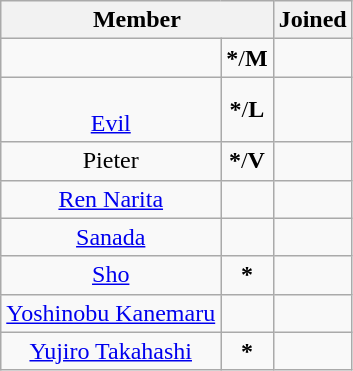<table class="wikitable sortable" style="text-align:center;">
<tr>
<th colspan="2">Member</th>
<th>Joined</th>
</tr>
<tr>
<td></td>
<td><strong>*</strong>/<strong>M</strong></td>
<td><a href='#'></a></td>
</tr>
<tr>
<td><br><a href='#'>Evil</a></td>
<td><strong>*</strong>/<strong>L</strong></td>
<td><a href='#'></a></td>
</tr>
<tr>
<td>Pieter</td>
<td><strong>*</strong>/<strong>V</strong></td>
<td><a href='#'></a></td>
</tr>
<tr>
<td><a href='#'>Ren Narita</a></td>
<td></td>
<td><a href='#'></a></td>
</tr>
<tr>
<td><a href='#'>Sanada</a></td>
<td></td>
<td><br><a href='#'></a></td>
</tr>
<tr>
<td><a href='#'>Sho</a></td>
<td><strong>*</strong></td>
<td><a href='#'></a></td>
</tr>
<tr>
<td><a href='#'>Yoshinobu Kanemaru</a></td>
<td></td>
<td><a href='#'></a></td>
</tr>
<tr>
<td><a href='#'>Yujiro Takahashi</a></td>
<td><strong>*</strong></td>
<td><a href='#'></a></td>
</tr>
</table>
